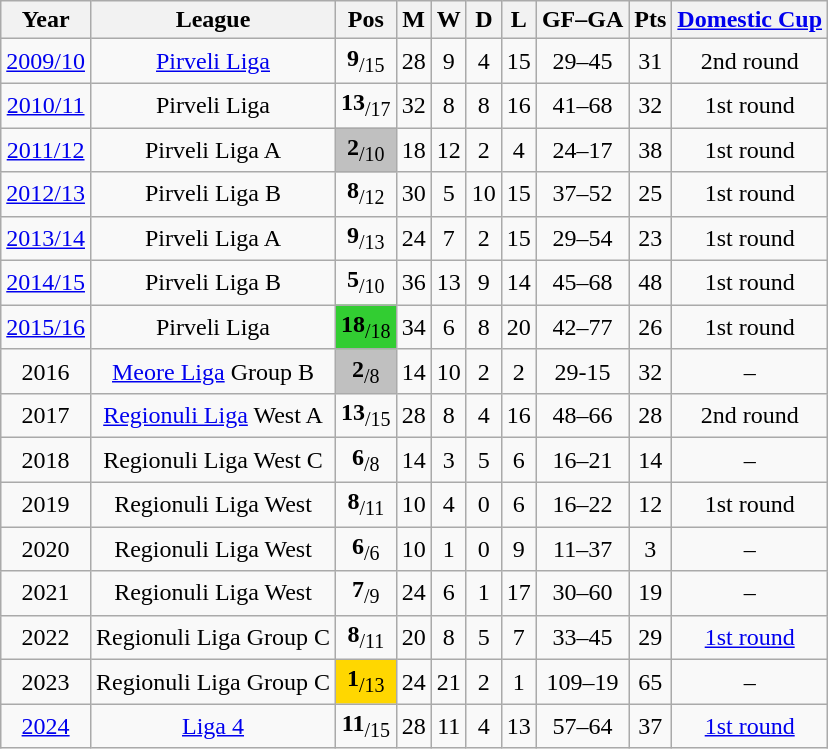<table class="wikitable" style="text-align: center">
<tr>
<th>Year</th>
<th>League</th>
<th>Pos</th>
<th>M</th>
<th>W</th>
<th>D</th>
<th>L</th>
<th>GF–GA</th>
<th>Pts</th>
<th><a href='#'>Domestic Cup</a></th>
</tr>
<tr>
<td><a href='#'>2009/10</a></td>
<td><a href='#'>Pirveli Liga</a></td>
<td><strong>9</strong><sub>/15</sub></td>
<td>28</td>
<td>9</td>
<td>4</td>
<td>15</td>
<td>29–45</td>
<td>31</td>
<td>2nd round</td>
</tr>
<tr>
<td><a href='#'>2010/11</a></td>
<td>Pirveli Liga</td>
<td><strong>13</strong><sub>/17</sub></td>
<td>32</td>
<td>8</td>
<td>8</td>
<td>16</td>
<td>41–68</td>
<td>32</td>
<td>1st round</td>
</tr>
<tr>
<td><a href='#'>2011/12</a></td>
<td>Pirveli Liga A</td>
<td bgcolor=Silver><strong>2</strong><sub>/10</sub></td>
<td>18</td>
<td>12</td>
<td>2</td>
<td>4</td>
<td>24–17</td>
<td>38</td>
<td>1st round</td>
</tr>
<tr>
<td><a href='#'>2012/13</a></td>
<td>Pirveli Liga B</td>
<td><strong>8</strong><sub>/12</sub></td>
<td>30</td>
<td>5</td>
<td>10</td>
<td>15</td>
<td>37–52</td>
<td>25</td>
<td>1st round</td>
</tr>
<tr>
<td><a href='#'>2013/14</a></td>
<td>Pirveli Liga A</td>
<td><strong>9</strong><sub>/13</sub></td>
<td>24</td>
<td>7</td>
<td>2</td>
<td>15</td>
<td>29–54</td>
<td>23</td>
<td>1st round</td>
</tr>
<tr>
<td><a href='#'>2014/15</a></td>
<td>Pirveli Liga B</td>
<td><strong>5</strong><sub>/10</sub></td>
<td>36</td>
<td>13</td>
<td>9</td>
<td>14</td>
<td>45–68</td>
<td>48</td>
<td>1st round</td>
</tr>
<tr>
<td><a href='#'>2015/16</a></td>
<td>Pirveli Liga</td>
<td bgcolor=LimeGreen><strong>18</strong><sub>/18</sub></td>
<td>34</td>
<td>6</td>
<td>8</td>
<td>20</td>
<td>42–77</td>
<td>26</td>
<td>1st round</td>
</tr>
<tr>
<td>2016</td>
<td><a href='#'>Meore Liga</a> Group B</td>
<td bgcolor=Silver><strong>2</strong><sub>/8</sub></td>
<td>14</td>
<td>10</td>
<td>2</td>
<td>2</td>
<td>29-15</td>
<td>32</td>
<td>–</td>
</tr>
<tr>
<td>2017</td>
<td><a href='#'>Regionuli Liga</a> West A</td>
<td><strong>13</strong><sub>/15</sub></td>
<td>28</td>
<td>8</td>
<td>4</td>
<td>16</td>
<td>48–66</td>
<td>28</td>
<td>2nd round</td>
</tr>
<tr>
<td>2018</td>
<td>Regionuli Liga West C</td>
<td><strong>6</strong><sub>/8</sub></td>
<td>14</td>
<td>3</td>
<td>5</td>
<td>6</td>
<td>16–21</td>
<td>14</td>
<td>–</td>
</tr>
<tr>
<td>2019</td>
<td>Regionuli Liga West</td>
<td><strong>8</strong><sub>/11</sub></td>
<td>10</td>
<td>4</td>
<td>0</td>
<td>6</td>
<td>16–22</td>
<td>12</td>
<td>1st round</td>
</tr>
<tr>
<td>2020</td>
<td>Regionuli Liga West</td>
<td><strong>6</strong><sub>/6</sub></td>
<td>10</td>
<td>1</td>
<td>0</td>
<td>9</td>
<td>11–37</td>
<td>3</td>
<td>–</td>
</tr>
<tr>
<td>2021</td>
<td>Regionuli Liga West</td>
<td><strong>7</strong><sub>/9</sub></td>
<td>24</td>
<td>6</td>
<td>1</td>
<td>17</td>
<td>30–60</td>
<td>19</td>
<td>–</td>
</tr>
<tr>
<td>2022</td>
<td>Regionuli Liga Group C</td>
<td><strong>8</strong><sub>/11</sub></td>
<td>20</td>
<td>8</td>
<td>5</td>
<td>7</td>
<td>33–45</td>
<td>29</td>
<td><a href='#'>1st round</a></td>
</tr>
<tr>
<td>2023</td>
<td>Regionuli Liga Group C</td>
<td bgcolor=Gold><strong>1</strong><sub>/13</sub></td>
<td>24</td>
<td>21</td>
<td>2</td>
<td>1</td>
<td>109–19</td>
<td>65</td>
<td>–</td>
</tr>
<tr>
<td><a href='#'>2024</a></td>
<td><a href='#'>Liga 4</a></td>
<td><strong>11</strong><sub>/15</sub></td>
<td>28</td>
<td>11</td>
<td>4</td>
<td>13</td>
<td>57–64</td>
<td>37</td>
<td><a href='#'>1st round</a></td>
</tr>
</table>
